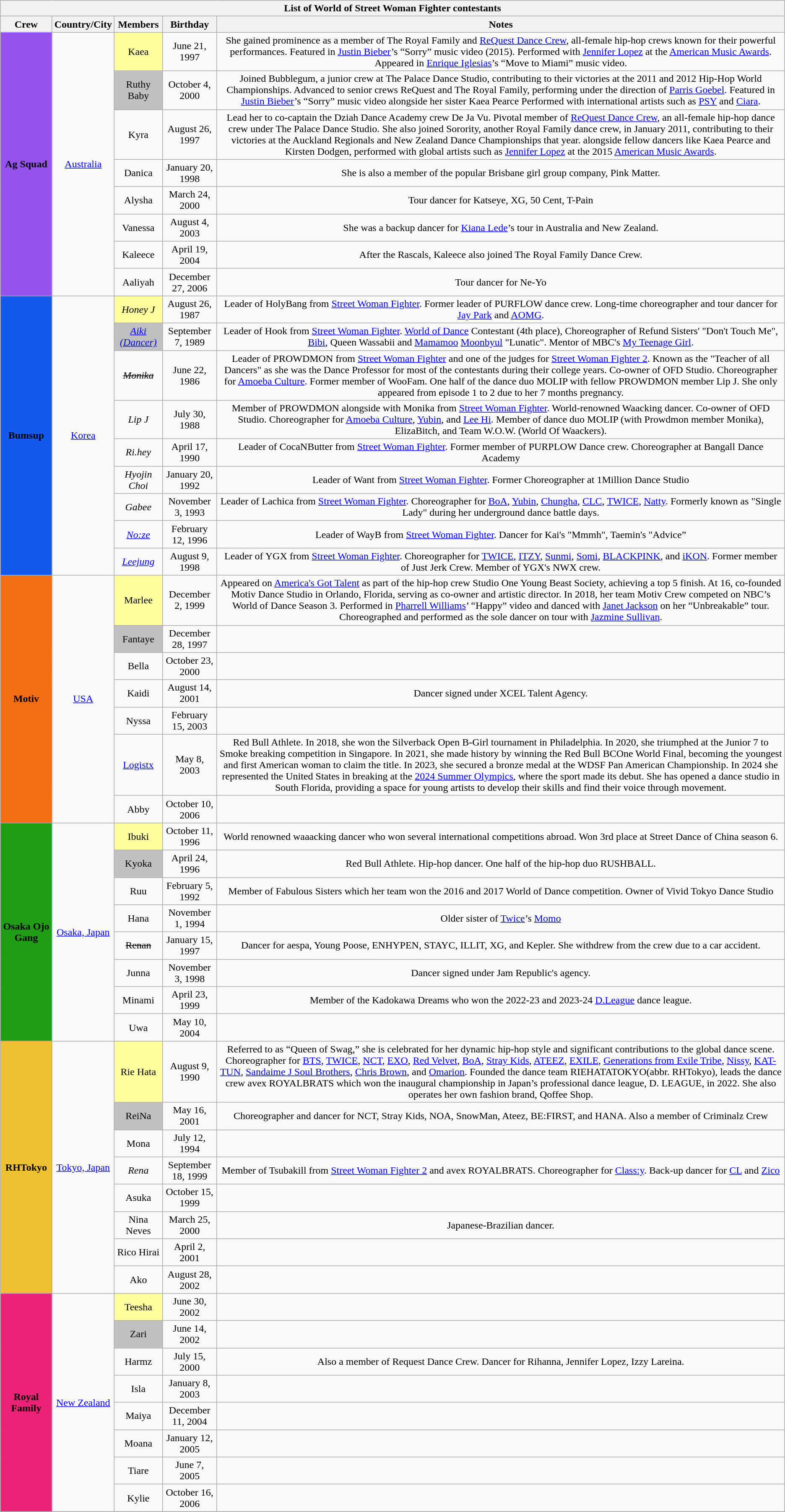<table class="wikitable collapsible collapsed" style="text-align:center;">
<tr>
<th colspan="5">List of World of Street Woman Fighter contestants</th>
</tr>
<tr>
<th>Crew</th>
<th>Country/City</th>
<th>Members</th>
<th>Birthday</th>
<th>Notes</th>
</tr>
<tr>
<td rowspan="8" style="background:#9652ED"><strong>Ag Squad</strong></td>
<td rowspan="8"><a href='#'>Australia</a></td>
<td style="background:#FFFF9F;">Kaea</td>
<td>June 21, 1997</td>
<td>She gained prominence as a member of The Royal Family and <a href='#'>ReQuest Dance Crew</a>, all-female hip-hop crews known for their powerful performances. Featured in <a href='#'>Justin Bieber</a>’s “Sorry” music video (2015). Performed with <a href='#'>Jennifer Lopez</a> at the <a href='#'>American Music Awards</a>. Appeared in <a href='#'>Enrique Iglesias</a>’s “Move to Miami” music video.</td>
</tr>
<tr>
<td style="background:silver;">Ruthy Baby</td>
<td>October 4, 2000</td>
<td>Joined Bubblegum, a junior crew at The Palace Dance Studio, contributing to their victories at the 2011 and 2012 Hip-Hop World Championships. Advanced to senior crews ReQuest and The Royal Family, performing under the direction of <a href='#'>Parris Goebel</a>. Featured in <a href='#'>Justin Bieber</a>’s “Sorry” music video alongside her sister Kaea Pearce Performed with international artists such as <a href='#'>PSY</a> and <a href='#'>Ciara</a>.</td>
</tr>
<tr>
<td>Kyra</td>
<td>August 26, 1997</td>
<td>Lead her to co-captain the Dziah Dance Academy crew De Ja Vu. Pivotal member of <a href='#'>ReQuest Dance Crew</a>, an all-female hip-hop dance crew under The Palace Dance Studio. She also joined Sorority, another Royal Family dance crew, in January 2011, contributing to their victories at the Auckland Regionals and New Zealand Dance Championships that year. alongside fellow dancers like Kaea Pearce and Kirsten Dodgen, performed with global artists such as <a href='#'>Jennifer Lopez</a> at the 2015 <a href='#'>American Music Awards</a>.</td>
</tr>
<tr>
<td>Danica</td>
<td>January 20, 1998</td>
<td>She is also a member of the popular Brisbane girl group company, Pink Matter.</td>
</tr>
<tr>
<td>Alysha</td>
<td>March 24, 2000</td>
<td>Tour dancer for Katseye, XG, 50 Cent, T-Pain</td>
</tr>
<tr>
<td>Vanessa</td>
<td>August 4, 2003</td>
<td>She was a backup dancer for <a href='#'>Kiana Lede</a>’s tour in Australia and New Zealand.</td>
</tr>
<tr>
<td>Kaleece</td>
<td>April 19, 2004</td>
<td>After the Rascals, Kaleece also joined The Royal Family Dance Crew.</td>
</tr>
<tr>
<td>Aaliyah</td>
<td>December 27, 2006</td>
<td>Tour dancer for Ne-Yo</td>
</tr>
<tr>
<td rowspan="9" style="background:#1458ED"><strong>Bumsup</strong></td>
<td rowspan="9"><a href='#'>Korea</a></td>
<td style="background:#FFFF9F;"><i>Honey J</i></td>
<td>August 26, 1987</td>
<td>Leader of HolyBang from <a href='#'>Street Woman Fighter</a>. Former leader of PURFLOW dance crew. Long-time choreographer and tour dancer for <a href='#'>Jay Park</a> and <a href='#'>AOMG</a>.</td>
</tr>
<tr>
<td style="background:silver;"><i><a href='#'>Aiki (Dancer)</a></i></td>
<td>September 7, 1989</td>
<td>Leader of Hook from <a href='#'>Street Woman Fighter</a>. <a href='#'>World of Dance</a> Contestant (4th place), Choreographer of Refund Sisters' "Don't Touch Me", <a href='#'>Bibi</a>, Queen Wassabii and <a href='#'>Mamamoo</a> <a href='#'>Moonbyul</a> "Lunatic". Mentor of MBC's <a href='#'>My Teenage Girl</a>.</td>
</tr>
<tr>
<td><s><i>Monika</i></s></td>
<td>June 22, 1986</td>
<td>Leader of PROWDMON from <a href='#'>Street Woman Fighter</a> and one of the judges for <a href='#'>Street Woman Fighter 2</a>. Known as the "Teacher of all Dancers" as she was the Dance Professor for most of the contestants during their college years. Co-owner of OFD Studio. Choreographer for <a href='#'>Amoeba Culture</a>. Former member of WooFam. One half of the dance duo MOLIP with fellow PROWDMON member Lip J. She only appeared from episode 1 to 2 due to her 7 months pregnancy.</td>
</tr>
<tr>
<td><i>Lip J</i></td>
<td>July 30, 1988</td>
<td>Member of PROWDMON alongside with Monika from <a href='#'>Street Woman Fighter</a>. World-renowned Waacking dancer. Co-owner of OFD Studio. Choreographer for <a href='#'>Amoeba Culture</a>, <a href='#'>Yubin</a>, and <a href='#'>Lee Hi</a>. Member of dance duo MOLIP (with Prowdmon member Monika), ElizaBitch, and Team W.O.W. (World Of Waackers).</td>
</tr>
<tr>
<td><i>Ri.hey </i></td>
<td>April 17, 1990</td>
<td>Leader of CocaNButter from <a href='#'>Street Woman Fighter</a>. Former member of PURPLOW Dance crew. Choreographer at Bangall Dance Academy</td>
</tr>
<tr>
<td><i>Hyojin Choi </i></td>
<td>January 20, 1992</td>
<td>Leader of Want from <a href='#'>Street Woman Fighter</a>. Former Choreographer at 1Million Dance Studio</td>
</tr>
<tr>
<td><i>Gabee </i></td>
<td>November 3, 1993</td>
<td>Leader of Lachica from <a href='#'>Street Woman Fighter</a>. Choreographer for <a href='#'>BoA</a>, <a href='#'>Yubin</a>, <a href='#'>Chungha</a>, <a href='#'>CLC</a>, <a href='#'>TWICE</a>, <a href='#'>Natty</a>. Formerly known as "Single Lady" during her underground dance battle days.</td>
</tr>
<tr>
<td><i><a href='#'>No:ze</a></i></td>
<td>February 12, 1996</td>
<td>Leader of WayB from <a href='#'>Street Woman Fighter</a>. Dancer for Kai's "Mmmh", Taemin's "Advice”</td>
</tr>
<tr>
<td><i><a href='#'>Leejung</a></i></td>
<td>August 9, 1998</td>
<td>Leader of YGX from <a href='#'>Street Woman Fighter</a>. Choreographer for <a href='#'>TWICE</a>, <a href='#'>ITZY</a>, <a href='#'>Sunmi</a>, <a href='#'>Somi</a>, <a href='#'>BLACKPINK</a>, and <a href='#'>iKON</a>. Former member of Just Jerk Crew. Member of YGX's NWX crew.</td>
</tr>
<tr>
<td rowspan="7" style="background:#F46C14"><strong>Motiv</strong></td>
<td rowspan="7"><a href='#'>USA</a></td>
<td style="background:#FFFF9F;">Marlee</td>
<td>December 2, 1999</td>
<td>Appeared on <a href='#'>America's Got Talent</a> as part of the hip-hop crew Studio One Young Beast Society, achieving a top 5 finish. At 16, co-founded Motiv Dance Studio in Orlando, Florida, serving as co-owner and artistic director. In 2018, her team Motiv Crew competed on NBC’s World of Dance Season 3. Performed in <a href='#'>Pharrell Williams</a>’ “Happy” video and danced with <a href='#'>Janet Jackson</a> on her “Unbreakable” tour. Choreographed and performed as the sole dancer on tour with <a href='#'>Jazmine Sullivan</a>.</td>
</tr>
<tr>
<td style="background:silver;">Fantaye</td>
<td>December 28, 1997</td>
<td></td>
</tr>
<tr>
<td>Bella</td>
<td>October 23, 2000</td>
<td></td>
</tr>
<tr>
<td>Kaidi</td>
<td>August 14, 2001</td>
<td>Dancer signed under XCEL Talent Agency.</td>
</tr>
<tr>
<td>Nyssa</td>
<td>February 15, 2003</td>
<td></td>
</tr>
<tr>
<td><a href='#'>Logistx</a></td>
<td>May 8, 2003</td>
<td>Red Bull Athlete. In 2018, she won the Silverback Open B-Girl tournament in Philadelphia. In 2020, she triumphed at the Junior 7 to Smoke breaking competition in Singapore. In 2021, she made history by winning the Red Bull BCOne World Final, becoming the youngest and first American woman to claim the title. In 2023, she secured a bronze medal at the WDSF Pan American Championship. In 2024 she represented the United States in breaking at the <a href='#'>2024 Summer Olympics</a>, where the sport made its debut. She has opened a dance studio in South Florida, providing a space for young artists to develop their skills and find their voice through movement.</td>
</tr>
<tr>
<td>Abby</td>
<td>October 10, 2006</td>
<td></td>
</tr>
<tr>
<td rowspan="8" style="background:#219C17"><strong>Osaka Ojo Gang</strong></td>
<td rowspan="8"><a href='#'>Osaka, Japan</a></td>
<td style="background:#FFFF9F;">Ibuki</td>
<td>October 11, 1996</td>
<td>World renowned waaacking dancer who won several international competitions abroad. Won 3rd place at Street Dance of China season 6.</td>
</tr>
<tr>
<td style="background:silver;">Kyoka</td>
<td>April 24, 1996</td>
<td>Red Bull Athlete. Hip-hop dancer. One half of the hip-hop duo RUSHBALL.</td>
</tr>
<tr>
<td>Ruu</td>
<td>February 5, 1992</td>
<td>Member of Fabulous Sisters which her team won the 2016 and 2017 World of Dance competition. Owner of Vivid Tokyo Dance Studio</td>
</tr>
<tr>
<td>Hana</td>
<td>November 1, 1994</td>
<td>Older sister of <a href='#'>Twice</a>’s <a href='#'>Momo</a></td>
</tr>
<tr>
<td><s>Renan</s></td>
<td>January 15, 1997</td>
<td>Dancer for aespa, Young Poose, ENHYPEN, STAYC, ILLIT, XG, and Kepler. She withdrew from the crew due to a car accident.</td>
</tr>
<tr>
<td>Junna</td>
<td>November 3, 1998</td>
<td>Dancer signed under Jam Republic's agency.</td>
</tr>
<tr>
<td>Minami</td>
<td>April 23, 1999</td>
<td>Member of the Kadokawa Dreams who won the 2022-23 and 2023-24 <a href='#'>D.League</a> dance league.</td>
</tr>
<tr>
<td>Uwa</td>
<td>May 10, 2004</td>
<td></td>
</tr>
<tr>
<td rowspan="8" style="background:#EEBF31"><strong>RHTokyo</strong></td>
<td rowspan="8"><a href='#'>Tokyo,
Japan</a></td>
<td style="background:#FFFF9F;">Rie Hata</td>
<td>August 9, 1990</td>
<td>Referred to as “Queen of Swag,” she is celebrated for her dynamic hip-hop style and significant contributions to the global dance scene. Choreographer for <a href='#'>BTS</a>, <a href='#'>TWICE</a>, <a href='#'>NCT</a>, <a href='#'>EXO</a>, <a href='#'>Red Velvet</a>, <a href='#'>BoA</a>, <a href='#'>Stray Kids</a>, <a href='#'>ATEEZ</a>, <a href='#'>EXILE</a>, <a href='#'>Generations from Exile Tribe</a>, <a href='#'>Nissy</a>, <a href='#'>KAT-TUN</a>, <a href='#'>Sandaime J Soul Brothers</a>, <a href='#'>Chris Brown</a>, and <a href='#'>Omarion</a>. Founded the dance team RIEHATATOKYO(abbr. RHTokyo), leads the dance crew avex ROYALBRATS which won the inaugural championship in Japan’s professional dance league, D. LEAGUE, in 2022. She also operates her own fashion brand, Qoffee Shop.</td>
</tr>
<tr>
<td style="background:silver;">ReiNa</td>
<td>May 16, 2001</td>
<td>Choreographer and dancer for NCT, Stray Kids, NOA, SnowMan, Ateez, BE:FIRST, and HANA. Also a member of Criminalz Crew</td>
</tr>
<tr>
<td>Mona</td>
<td>July 12, 1994</td>
<td></td>
</tr>
<tr>
<td><i>Rena</i></td>
<td>September 18, 1999</td>
<td>Member of Tsubakill from <a href='#'>Street Woman Fighter 2</a> and avex ROYALBRATS. Choreographer for <a href='#'>Class:y</a>. Back-up dancer for <a href='#'>CL</a> and <a href='#'>Zico</a></td>
</tr>
<tr>
<td>Asuka</td>
<td>October 15, 1999</td>
<td></td>
</tr>
<tr>
<td>Nina Neves</td>
<td>March 25, 2000</td>
<td>Japanese-Brazilian dancer.</td>
</tr>
<tr>
<td>Rico Hirai</td>
<td>April 2, 2001</td>
<td></td>
</tr>
<tr>
<td>Ako</td>
<td>August 28, 2002</td>
<td></td>
</tr>
<tr>
<td rowspan="8" style="background:#EC2277"><strong>Royal Family</strong></td>
<td rowspan="8"><a href='#'>New Zealand</a></td>
<td style="background:#FFFF9F;">Teesha</td>
<td>June 30, 2002</td>
<td></td>
</tr>
<tr>
<td style="background:silver;">Zari</td>
<td>June 14, 2002</td>
<td></td>
</tr>
<tr>
<td>Harmz</td>
<td>July 15, 2000</td>
<td>Also a member of Request Dance Crew. Dancer for Rihanna, Jennifer Lopez, Izzy Lareina.</td>
</tr>
<tr>
<td>Isla</td>
<td>January 8, 2003</td>
<td></td>
</tr>
<tr>
<td>Maiya</td>
<td>December 11, 2004</td>
<td></td>
</tr>
<tr>
<td>Moana</td>
<td>January 12, 2005</td>
<td></td>
</tr>
<tr>
<td>Tiare</td>
<td>June 7, 2005</td>
<td></td>
</tr>
<tr>
<td>Kylie</td>
<td>October 16, 2006</td>
<td></td>
</tr>
<tr>
</tr>
</table>
